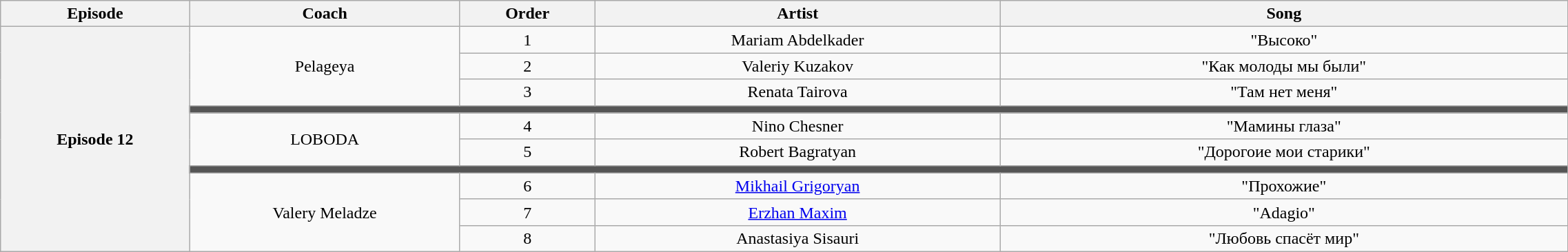<table class="wikitable" style="text-align:center; width:120%;">
<tr>
<th style="width:07%;">Episode</th>
<th style="width:10%;">Coach</th>
<th style="width:05%;">Order</th>
<th style="width:15%;">Artist</th>
<th style="width:21%;">Song</th>
</tr>
<tr>
<th rowspan=10 scope="row">Episode 12 <br> </th>
<td rowspan=3>Pelageya</td>
<td>1</td>
<td>Mariam Abdelkader</td>
<td>"Высоко"</td>
</tr>
<tr>
<td>2</td>
<td>Valeriy Kuzakov</td>
<td>"Как молоды мы были"</td>
</tr>
<tr>
<td>3</td>
<td>Renata Tairova</td>
<td>"Там нет меня"</td>
</tr>
<tr>
<td colspan=6 style="background:#555;"></td>
</tr>
<tr>
<td rowspan=2>LOBODA</td>
<td>4</td>
<td>Nino Chesner</td>
<td>"Мамины глаза"</td>
</tr>
<tr>
<td>5</td>
<td>Robert Bagratyan</td>
<td>"Дорогоие мои старики"</td>
</tr>
<tr>
<td colspan=6 style="background:#555;"></td>
</tr>
<tr>
<td rowspan=3>Valery Meladze</td>
<td>6</td>
<td><a href='#'>Mikhail Grigoryan</a></td>
<td>"Прохожие"</td>
</tr>
<tr>
<td>7</td>
<td><a href='#'>Erzhan Maxim</a></td>
<td>"Adagio"</td>
</tr>
<tr>
<td>8</td>
<td>Anastasiya Sisauri</td>
<td>"Любовь спасёт мир"</td>
</tr>
</table>
